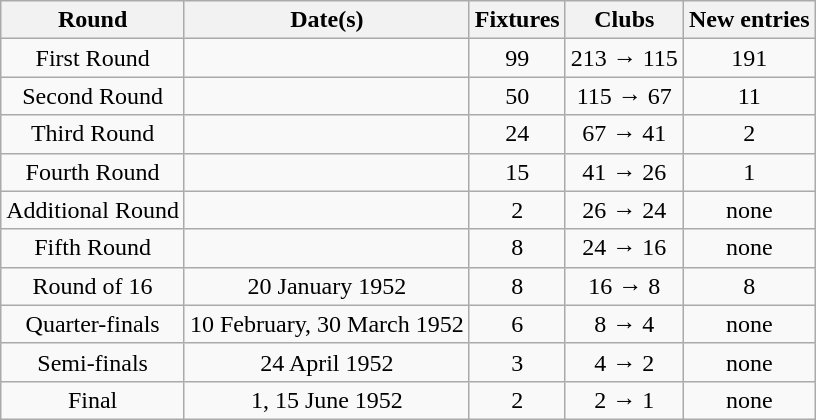<table class="wikitable" style="text-align:center">
<tr>
<th>Round</th>
<th>Date(s)</th>
<th>Fixtures</th>
<th>Clubs</th>
<th>New entries</th>
</tr>
<tr>
<td>First Round</td>
<td></td>
<td>99</td>
<td>213 → 115</td>
<td>191</td>
</tr>
<tr>
<td>Second Round</td>
<td></td>
<td>50</td>
<td>115 → 67</td>
<td>11</td>
</tr>
<tr>
<td>Third Round</td>
<td></td>
<td>24</td>
<td>67 → 41</td>
<td>2</td>
</tr>
<tr>
<td>Fourth Round</td>
<td></td>
<td>15</td>
<td>41 → 26</td>
<td>1</td>
</tr>
<tr>
<td>Additional Round</td>
<td></td>
<td>2</td>
<td>26 → 24</td>
<td>none</td>
</tr>
<tr>
<td>Fifth Round</td>
<td></td>
<td>8</td>
<td>24 → 16</td>
<td>none</td>
</tr>
<tr>
<td>Round of 16</td>
<td>20 January 1952</td>
<td>8</td>
<td>16 → 8</td>
<td>8</td>
</tr>
<tr>
<td>Quarter-finals</td>
<td>10 February, 30 March 1952</td>
<td>6</td>
<td>8 → 4</td>
<td>none</td>
</tr>
<tr>
<td>Semi-finals</td>
<td>24 April 1952</td>
<td>3</td>
<td>4 → 2</td>
<td>none</td>
</tr>
<tr>
<td>Final</td>
<td>1, 15 June 1952</td>
<td>2</td>
<td>2 → 1</td>
<td>none</td>
</tr>
</table>
